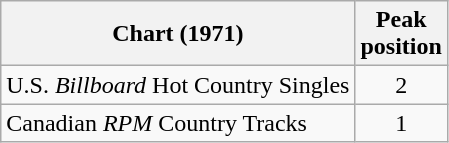<table class="wikitable">
<tr>
<th align="left">Chart (1971)</th>
<th align="center">Peak<br>position</th>
</tr>
<tr>
<td align="left">U.S. <em>Billboard</em> Hot Country Singles</td>
<td align="center">2</td>
</tr>
<tr>
<td align="left">Canadian <em>RPM</em> Country Tracks</td>
<td align="center">1</td>
</tr>
</table>
